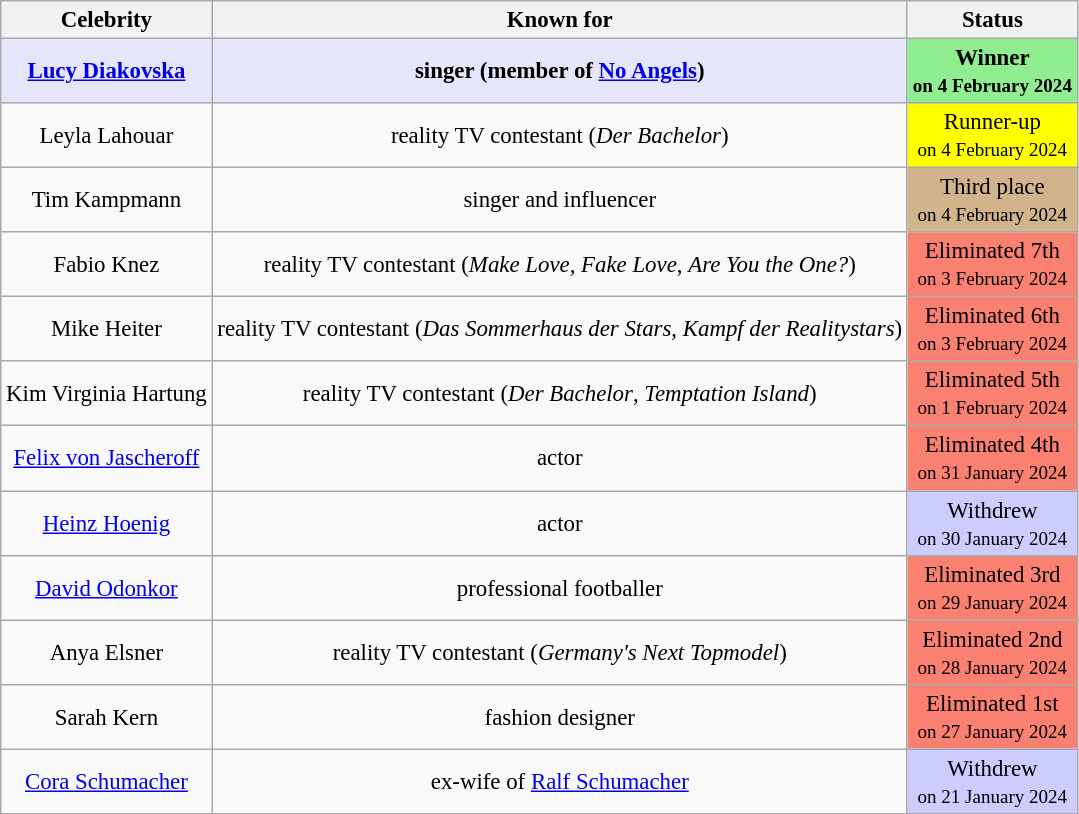<table class=wikitable sortable" style="text-align: center; white-space:nowrap; font-size:95.2%;">
<tr>
<th scope="col">Celebrity</th>
<th scope="col">Known for</th>
<th scope="col">Status</th>
</tr>
<tr>
<td style="background:lavender;"><strong><a href='#'>Lucy Diakovska</a></strong></td>
<td style="background:lavender;"><strong>singer (member of <a href='#'>No Angels</a>)</strong></td>
<td style=background:lightgreen><strong>Winner</strong><br><small><strong>on 4 February 2024</strong></small></td>
</tr>
<tr>
<td>Leyla Lahouar</td>
<td>reality TV contestant (<em>Der Bachelor</em>)</td>
<td style=background:yellow>Runner-up<br><small>on 4 February 2024</small></td>
</tr>
<tr>
<td>Tim Kampmann</td>
<td>singer and influencer</td>
<td style=background:tan>Third place<br><small>on 4 February 2024</small></td>
</tr>
<tr>
<td>Fabio Knez</td>
<td>reality TV contestant (<em>Make Love, Fake Love</em>, <em>Are You the One?</em>)</td>
<td style="background:salmon; text-align:center;">Eliminated 7th<br><small>on 3 February 2024</small></td>
</tr>
<tr>
<td>Mike Heiter</td>
<td>reality TV contestant (<em>Das Sommerhaus der Stars</em>, <em>Kampf der Realitystars</em>)</td>
<td style="background:salmon; text-align:center;">Eliminated 6th<br><small>on 3 February 2024</small></td>
</tr>
<tr>
<td>Kim Virginia Hartung</td>
<td>reality TV contestant (<em>Der Bachelor</em>, <em>Temptation Island</em>)</td>
<td style="background:salmon; text-align:center;">Eliminated 5th<br><small>on 1 February 2024</small></td>
</tr>
<tr>
<td><a href='#'>Felix von Jascheroff</a></td>
<td>actor</td>
<td style="background:salmon; text-align:center;">Eliminated 4th<br><small>on 31 January 2024</small></td>
</tr>
<tr>
<td><a href='#'>Heinz Hoenig</a></td>
<td>actor</td>
<td style="background:#ccf;">Withdrew<br><small>on 30 January 2024</small></td>
</tr>
<tr>
<td><a href='#'>David Odonkor</a></td>
<td>professional footballer</td>
<td style="background:salmon; text-align:center;">Eliminated 3rd<br><small>on 29 January 2024</small></td>
</tr>
<tr>
<td>Anya Elsner</td>
<td>reality TV contestant (<em>Germany's Next Topmodel</em>)</td>
<td style="background:salmon; text-align:center;">Eliminated 2nd<br><small>on 28 January 2024</small></td>
</tr>
<tr>
<td>Sarah Kern</td>
<td>fashion designer</td>
<td style="background:salmon; text-align:center;">Eliminated 1st<br><small>on 27 January 2024</small></td>
</tr>
<tr>
<td><a href='#'>Cora Schumacher</a></td>
<td>ex-wife of <a href='#'>Ralf Schumacher</a></td>
<td style="background:#ccf;">Withdrew<br><small>on 21 January 2024</small></td>
</tr>
<tr>
</tr>
</table>
